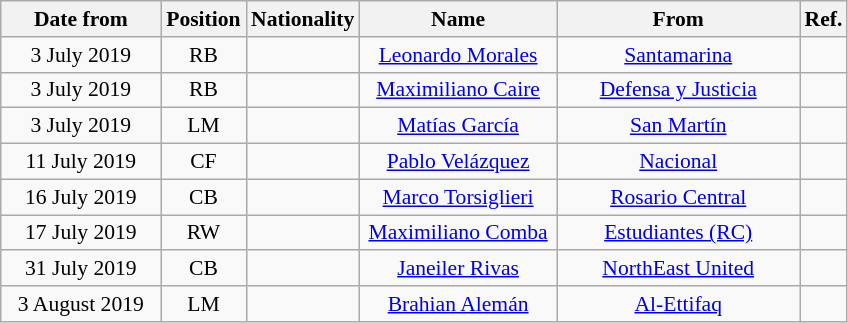<table class="wikitable" style="text-align:center; font-size:90%; ">
<tr>
<th style="background:#; color:#; width:100px;">Date from</th>
<th style="background:#; color:#; width:50px;">Position</th>
<th style="background:#; color:#; width:50px;">Nationality</th>
<th style="background:#; color:#; width:125px;">Name</th>
<th style="background:#; color:#; width:155px;">From</th>
<th style="background:#; color:#; width:25px;">Ref.</th>
</tr>
<tr>
<td>3 July 2019</td>
<td>RB</td>
<td></td>
<td><a href='#'>Leonardo Morales</a></td>
<td> <a href='#'>Santamarina</a></td>
<td></td>
</tr>
<tr>
<td>3 July 2019</td>
<td>RB</td>
<td></td>
<td><a href='#'>Maximiliano Caire</a></td>
<td> <a href='#'>Defensa y Justicia</a></td>
<td></td>
</tr>
<tr>
<td>3 July 2019</td>
<td>LM</td>
<td></td>
<td><a href='#'>Matías García</a></td>
<td> <a href='#'>San Martín</a></td>
<td></td>
</tr>
<tr>
<td>11 July 2019</td>
<td>CF</td>
<td></td>
<td><a href='#'>Pablo Velázquez</a></td>
<td> <a href='#'>Nacional</a></td>
<td></td>
</tr>
<tr>
<td>16 July 2019</td>
<td>CB</td>
<td></td>
<td><a href='#'>Marco Torsiglieri</a></td>
<td> <a href='#'>Rosario Central</a></td>
<td></td>
</tr>
<tr>
<td>17 July 2019</td>
<td>RW</td>
<td></td>
<td><a href='#'>Maximiliano Comba</a></td>
<td> <a href='#'>Estudiantes (RC)</a></td>
<td></td>
</tr>
<tr>
<td>31 July 2019</td>
<td>CB</td>
<td></td>
<td><a href='#'>Janeiler Rivas</a></td>
<td> <a href='#'>NorthEast United</a></td>
<td></td>
</tr>
<tr>
<td>3 August 2019</td>
<td>LM</td>
<td></td>
<td><a href='#'>Brahian Alemán</a></td>
<td> <a href='#'>Al-Ettifaq</a></td>
<td></td>
</tr>
</table>
